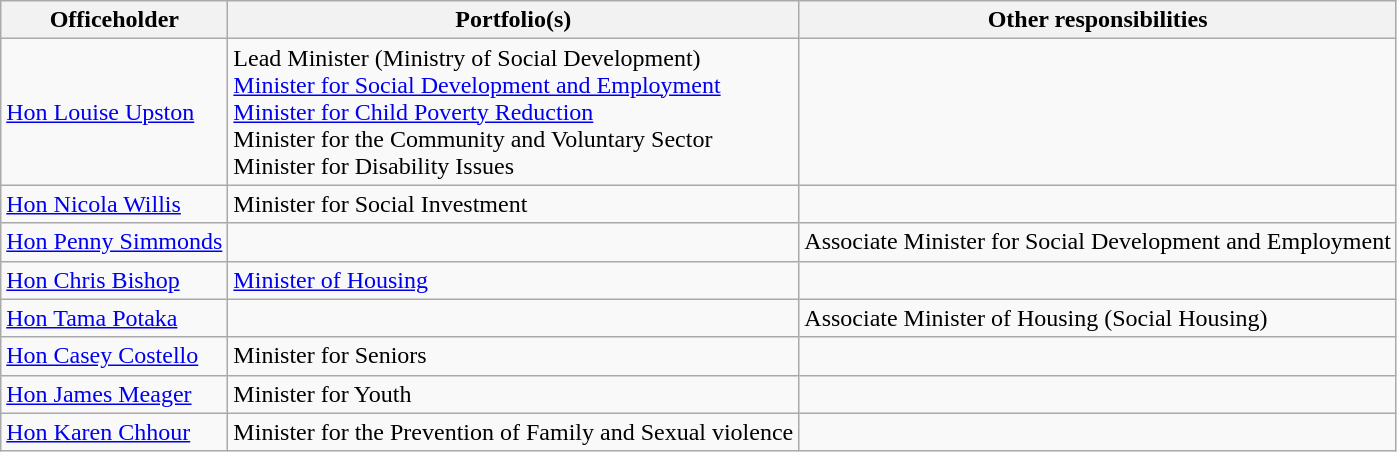<table class="wikitable">
<tr>
<th>Officeholder</th>
<th>Portfolio(s)</th>
<th>Other responsibilities</th>
</tr>
<tr>
<td><a href='#'>Hon Louise Upston</a></td>
<td>Lead Minister (Ministry of Social Development)<br><a href='#'>Minister for Social Development and Employment</a><br><a href='#'>Minister for Child Poverty Reduction</a><br>Minister for the Community and Voluntary Sector<br>Minister for Disability Issues</td>
<td></td>
</tr>
<tr>
<td><a href='#'>Hon Nicola Willis</a></td>
<td>Minister for Social Investment</td>
<td></td>
</tr>
<tr>
<td><a href='#'>Hon Penny Simmonds</a></td>
<td></td>
<td>Associate Minister for Social Development and Employment</td>
</tr>
<tr>
<td><a href='#'>Hon Chris Bishop</a></td>
<td><a href='#'>Minister of Housing</a></td>
<td></td>
</tr>
<tr>
<td><a href='#'>Hon Tama Potaka</a></td>
<td></td>
<td>Associate Minister of Housing (Social Housing)</td>
</tr>
<tr>
<td><a href='#'>Hon Casey Costello</a></td>
<td>Minister for Seniors</td>
<td></td>
</tr>
<tr>
<td><a href='#'>Hon James Meager</a></td>
<td>Minister for Youth</td>
<td></td>
</tr>
<tr>
<td><a href='#'>Hon Karen Chhour</a></td>
<td>Minister for the Prevention of Family and Sexual violence</td>
<td></td>
</tr>
</table>
